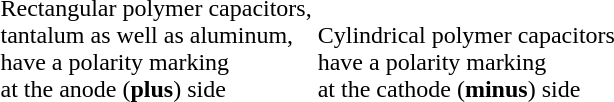<table>
<tr>
<td></td>
<td></td>
</tr>
<tr>
<td>Rectangular polymer capacitors,<br>tantalum as well as aluminum,<br>  have a polarity marking<br> at the anode (<strong>plus</strong>) side</td>
<td><br>Cylindrical polymer capacitors <br>have a polarity marking<br> at the cathode (<strong>minus</strong>) side</td>
</tr>
</table>
